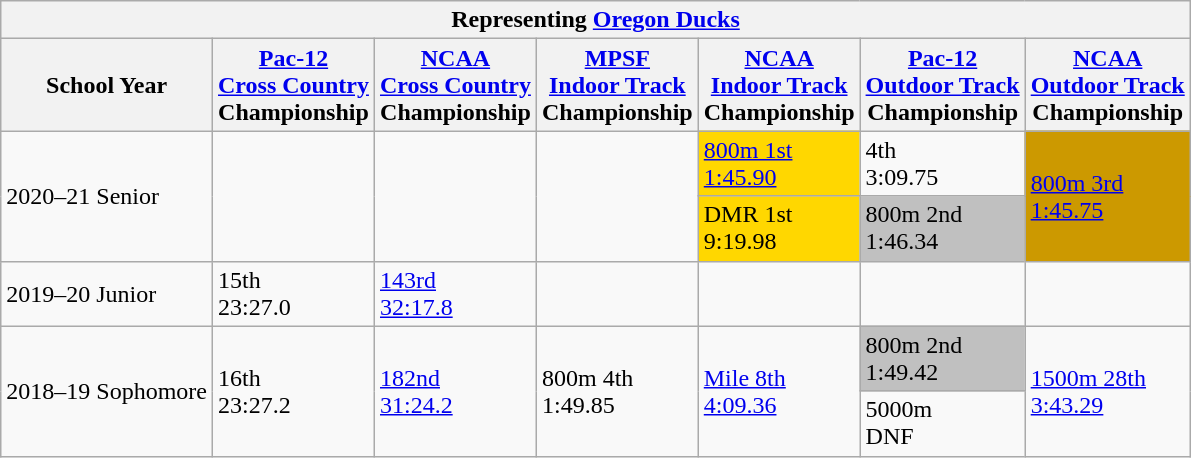<table class="wikitable sortable">
<tr>
<th colspan="7">Representing <a href='#'>Oregon Ducks</a></th>
</tr>
<tr>
<th>School Year</th>
<th><a href='#'>Pac-12</a><br><a href='#'>Cross Country</a><br>Championship</th>
<th><a href='#'>NCAA</a><br><a href='#'>Cross Country</a><br>Championship</th>
<th><a href='#'>MPSF</a><br><a href='#'>Indoor Track</a><br>Championship</th>
<th><a href='#'>NCAA</a><br><a href='#'>Indoor Track</a><br>Championship</th>
<th><a href='#'>Pac-12</a><br><a href='#'>Outdoor Track</a><br>Championship</th>
<th><a href='#'>NCAA</a><br><a href='#'>Outdoor Track</a><br>Championship</th>
</tr>
<tr>
<td rowspan=2>2020–21 Senior</td>
<td rowspan=2></td>
<td rowspan=2></td>
<td rowspan=2></td>
<td bgcolor=gold><a href='#'>800m 1st<br>1:45.90</a></td>
<td> 4th <br>3:09.75</td>
<td style="background:#c90;" rowspan=2><a href='#'>800m 3rd<br>1:45.75</a></td>
</tr>
<tr>
<td bgcolor=gold>DMR 1st<br>9:19.98</td>
<td bgcolor=silver>800m 2nd<br>1:46.34</td>
</tr>
<tr>
<td rowspan=1>2019–20 Junior</td>
<td rowspan=1>15th<br>23:27.0</td>
<td rowspan=1><a href='#'>143rd<br>32:17.8</a></td>
<td rowspan=1></td>
<td rowspan=1></td>
<td></td>
<td></td>
</tr>
<tr>
<td rowspan=2>2018–19 Sophomore</td>
<td rowspan=2>16th<br>23:27.2</td>
<td rowspan=2><a href='#'>182nd<br>31:24.2</a></td>
<td rowspan=2>800m 4th<br>1:49.85</td>
<td rowspan=2><a href='#'>Mile 8th<br>4:09.36</a></td>
<td bgcolor=silver>800m 2nd<br>1:49.42</td>
<td rowspan=2><a href='#'>1500m 28th<br>3:43.29</a></td>
</tr>
<tr>
<td>5000m<br>DNF</td>
</tr>
</table>
